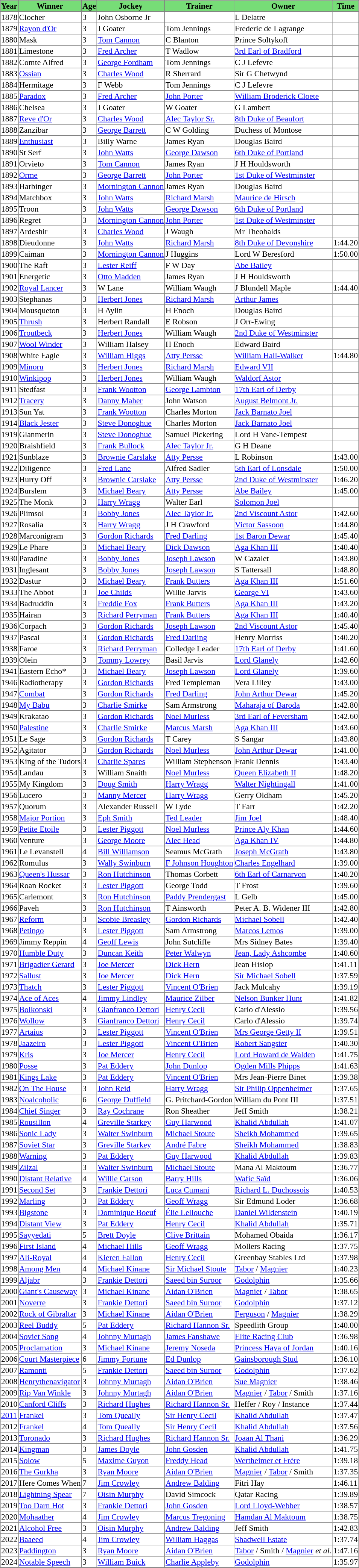<table class = "sortable" | border="1" style="border-collapse: collapse; font-size:90%">
<tr bgcolor="#77dd77" align="center">
<th>Year</th>
<th>Winner</th>
<th>Age</th>
<th>Jockey</th>
<th>Trainer</th>
<th>Owner</th>
<th>Time</th>
</tr>
<tr>
<td>1878</td>
<td>Clocher</td>
<td>3</td>
<td>John Osborne Jr</td>
<td></td>
<td>L Delatre</td>
<td></td>
</tr>
<tr>
<td>1879</td>
<td><a href='#'>Rayon d'Or</a></td>
<td>3</td>
<td>J Goater</td>
<td>Tom Jennings</td>
<td>Frederic de Lagrange</td>
<td></td>
</tr>
<tr>
<td>1880</td>
<td>Mask</td>
<td>3</td>
<td><a href='#'>Tom Cannon</a></td>
<td>C Blanton</td>
<td>Prince Soltykoff</td>
<td></td>
</tr>
<tr>
<td>1881</td>
<td>Limestone</td>
<td>3</td>
<td><a href='#'>Fred Archer</a></td>
<td>T Wadlow</td>
<td><a href='#'>3rd Earl of Bradford</a></td>
<td></td>
</tr>
<tr>
<td>1882</td>
<td>Comte Alfred</td>
<td>3</td>
<td><a href='#'>George Fordham</a></td>
<td>Tom Jennings</td>
<td>C J Lefevre</td>
<td></td>
</tr>
<tr>
<td>1883</td>
<td><a href='#'>Ossian</a></td>
<td>3</td>
<td><a href='#'>Charles Wood</a></td>
<td>R Sherrard</td>
<td>Sir G Chetwynd</td>
<td></td>
</tr>
<tr>
<td>1884</td>
<td>Hermitage</td>
<td>3</td>
<td>F Webb</td>
<td>Tom Jennings</td>
<td>C J Lefevre</td>
<td></td>
</tr>
<tr>
<td>1885</td>
<td><a href='#'>Paradox</a></td>
<td>3</td>
<td><a href='#'>Fred Archer</a></td>
<td><a href='#'>John Porter</a></td>
<td><a href='#'>William Broderick Cloete</a></td>
<td></td>
</tr>
<tr>
<td>1886</td>
<td>Chelsea</td>
<td>3</td>
<td>J Goater</td>
<td>W Goater</td>
<td>G Lambert</td>
<td></td>
</tr>
<tr>
<td>1887</td>
<td><a href='#'>Reve d'Or</a></td>
<td>3</td>
<td><a href='#'>Charles Wood</a></td>
<td><a href='#'>Alec Taylor Sr.</a></td>
<td><a href='#'>8th Duke of Beaufort</a></td>
<td></td>
</tr>
<tr>
<td>1888</td>
<td>Zanzibar</td>
<td>3</td>
<td><a href='#'>George Barrett</a></td>
<td>C W Golding</td>
<td>Duchess of Montose</td>
<td></td>
</tr>
<tr>
<td>1889</td>
<td><a href='#'>Enthusiast</a></td>
<td>3</td>
<td>Billy Warne</td>
<td>James Ryan</td>
<td>Douglas Baird</td>
<td></td>
</tr>
<tr>
<td>1890</td>
<td>St Serf</td>
<td>3</td>
<td><a href='#'>John Watts</a></td>
<td><a href='#'>George Dawson</a></td>
<td><a href='#'>6th Duke of Portland</a></td>
<td></td>
</tr>
<tr>
<td>1891</td>
<td>Orvieto</td>
<td>3</td>
<td><a href='#'>Tom Cannon</a></td>
<td>James Ryan</td>
<td>J H Houldsworth</td>
<td></td>
</tr>
<tr>
<td>1892</td>
<td><a href='#'>Orme</a></td>
<td>3</td>
<td><a href='#'>George Barrett</a></td>
<td><a href='#'>John Porter</a></td>
<td><a href='#'>1st Duke of Westminster</a></td>
<td></td>
</tr>
<tr>
<td>1893</td>
<td>Harbinger</td>
<td>3</td>
<td><a href='#'>Mornington Cannon</a></td>
<td>James Ryan</td>
<td>Douglas Baird</td>
<td></td>
</tr>
<tr>
<td>1894</td>
<td>Matchbox</td>
<td>3</td>
<td><a href='#'>John Watts</a></td>
<td><a href='#'>Richard Marsh</a></td>
<td><a href='#'>Maurice de Hirsch</a></td>
<td></td>
</tr>
<tr>
<td>1895</td>
<td>Troon</td>
<td>3</td>
<td><a href='#'>John Watts</a></td>
<td><a href='#'>George Dawson</a></td>
<td><a href='#'>6th Duke of Portland</a></td>
<td></td>
</tr>
<tr>
<td>1896</td>
<td>Regret</td>
<td>3</td>
<td><a href='#'>Mornington Cannon</a></td>
<td><a href='#'>John Porter</a></td>
<td><a href='#'>1st Duke of Westminster</a></td>
<td></td>
</tr>
<tr>
<td>1897</td>
<td>Ardeshir</td>
<td>3</td>
<td><a href='#'>Charles Wood</a></td>
<td>J Waugh</td>
<td>Mr Theobalds</td>
<td></td>
</tr>
<tr>
<td>1898</td>
<td>Dieudonne</td>
<td>3</td>
<td><a href='#'>John Watts</a></td>
<td><a href='#'>Richard Marsh</a></td>
<td><a href='#'>8th Duke of Devonshire</a></td>
<td>1:44.20</td>
</tr>
<tr>
<td>1899</td>
<td>Caiman</td>
<td>3</td>
<td><a href='#'>Mornington Cannon</a></td>
<td>J Huggins</td>
<td>Lord W Beresford</td>
<td>1:50.00</td>
</tr>
<tr>
<td>1900</td>
<td>The Raft</td>
<td>3</td>
<td><a href='#'>Lester Reiff</a></td>
<td>F W Day</td>
<td><a href='#'>Abe Bailey</a></td>
<td></td>
</tr>
<tr>
<td>1901</td>
<td>Energetic</td>
<td>3</td>
<td><a href='#'>Otto Madden</a></td>
<td>James Ryan</td>
<td>J H Houldsworth</td>
<td></td>
</tr>
<tr>
<td>1902</td>
<td><a href='#'>Royal Lancer</a></td>
<td>3</td>
<td>W Lane</td>
<td>William Waugh</td>
<td>J Blundell Maple</td>
<td>1:44.40</td>
</tr>
<tr>
<td>1903</td>
<td>Stephanas</td>
<td>3</td>
<td><a href='#'>Herbert Jones</a></td>
<td><a href='#'>Richard Marsh</a></td>
<td><a href='#'>Arthur James</a></td>
<td></td>
</tr>
<tr>
<td>1904</td>
<td>Mousqueton</td>
<td>3</td>
<td>H Aylin</td>
<td>H Enoch</td>
<td>Douglas Baird</td>
<td></td>
</tr>
<tr>
<td>1905</td>
<td><a href='#'>Thrush</a></td>
<td>3</td>
<td>Herbert Randall</td>
<td>E Robson</td>
<td>J Orr-Ewing</td>
<td></td>
</tr>
<tr>
<td>1906</td>
<td><a href='#'>Troutbeck</a></td>
<td>3</td>
<td><a href='#'>Herbert Jones</a></td>
<td>William Waugh</td>
<td><a href='#'>2nd Duke of Westminster</a></td>
<td></td>
</tr>
<tr>
<td>1907</td>
<td><a href='#'>Wool Winder</a></td>
<td>3</td>
<td>William Halsey</td>
<td>H Enoch</td>
<td>Edward Baird</td>
<td></td>
</tr>
<tr>
<td>1908</td>
<td>White Eagle</td>
<td>3</td>
<td><a href='#'>William Higgs</a></td>
<td><a href='#'>Atty Persse</a></td>
<td><a href='#'>William Hall-Walker</a></td>
<td>1:44.80</td>
</tr>
<tr>
<td>1909</td>
<td><a href='#'>Minoru</a></td>
<td>3</td>
<td><a href='#'>Herbert Jones</a></td>
<td><a href='#'>Richard Marsh</a></td>
<td><a href='#'>Edward VII</a></td>
<td></td>
</tr>
<tr>
<td>1910</td>
<td><a href='#'>Winkipop</a></td>
<td>3</td>
<td><a href='#'>Herbert Jones</a></td>
<td>William Waugh</td>
<td><a href='#'>Waldorf Astor</a></td>
<td></td>
</tr>
<tr>
<td>1911</td>
<td>Stedfast</td>
<td>3</td>
<td><a href='#'>Frank Wootton</a></td>
<td><a href='#'>George Lambton</a></td>
<td><a href='#'>17th Earl of Derby</a></td>
<td></td>
</tr>
<tr>
<td>1912</td>
<td><a href='#'>Tracery</a></td>
<td>3</td>
<td><a href='#'>Danny Maher</a></td>
<td>John Watson</td>
<td><a href='#'>August Belmont Jr.</a></td>
<td></td>
</tr>
<tr>
<td>1913</td>
<td>Sun Yat</td>
<td>3</td>
<td><a href='#'>Frank Wootton</a></td>
<td>Charles Morton</td>
<td><a href='#'>Jack Barnato Joel</a></td>
<td></td>
</tr>
<tr>
<td>1914</td>
<td><a href='#'>Black Jester</a></td>
<td>3</td>
<td><a href='#'>Steve Donoghue</a></td>
<td>Charles Morton</td>
<td><a href='#'>Jack Barnato Joel</a></td>
<td></td>
</tr>
<tr>
<td>1919</td>
<td>Glanmerin</td>
<td>3</td>
<td><a href='#'>Steve Donoghue</a></td>
<td>Samuel Pickering</td>
<td>Lord H Vane-Tempest</td>
<td></td>
</tr>
<tr>
<td>1920</td>
<td>Braishfield</td>
<td>3</td>
<td><a href='#'>Frank Bullock</a></td>
<td><a href='#'>Alec Taylor Jr.</a></td>
<td>G H Deane</td>
<td></td>
</tr>
<tr>
<td>1921</td>
<td>Sunblaze</td>
<td>3</td>
<td><a href='#'>Brownie Carslake</a></td>
<td><a href='#'>Atty Persse</a></td>
<td>L Robinson</td>
<td>1:43.00</td>
</tr>
<tr>
<td>1922</td>
<td>Diligence</td>
<td>3</td>
<td><a href='#'>Fred Lane</a></td>
<td>Alfred Sadler</td>
<td><a href='#'>5th Earl of Lonsdale</a></td>
<td>1:50.00</td>
</tr>
<tr>
<td>1923</td>
<td>Hurry Off</td>
<td>3</td>
<td><a href='#'>Brownie Carslake</a></td>
<td><a href='#'>Atty Persse</a></td>
<td><a href='#'>2nd Duke of Westminster</a></td>
<td>1:46.20</td>
</tr>
<tr>
<td>1924</td>
<td>Burslem</td>
<td>3</td>
<td><a href='#'>Michael Beary</a></td>
<td><a href='#'>Atty Persse</a></td>
<td><a href='#'>Abe Bailey</a></td>
<td>1:45.00</td>
</tr>
<tr>
<td>1925</td>
<td>The Monk</td>
<td>3</td>
<td><a href='#'>Harry Wragg</a></td>
<td>Walter Earl</td>
<td><a href='#'>Solomon Joel</a></td>
<td></td>
</tr>
<tr>
<td>1926</td>
<td>Plimsol</td>
<td>3</td>
<td><a href='#'>Bobby Jones</a></td>
<td><a href='#'>Alec Taylor Jr.</a></td>
<td><a href='#'>2nd Viscount Astor</a></td>
<td>1:42.60</td>
</tr>
<tr>
<td>1927</td>
<td>Rosalia</td>
<td>3</td>
<td><a href='#'>Harry Wragg</a></td>
<td>J H Crawford</td>
<td><a href='#'>Victor Sassoon</a></td>
<td>1:44.80</td>
</tr>
<tr>
<td>1928</td>
<td>Marconigram</td>
<td>3</td>
<td><a href='#'>Gordon Richards</a></td>
<td><a href='#'>Fred Darling</a></td>
<td><a href='#'>1st Baron Dewar</a></td>
<td>1:45.40</td>
</tr>
<tr>
<td>1929</td>
<td>Le Phare</td>
<td>3</td>
<td><a href='#'>Michael Beary</a></td>
<td><a href='#'>Dick Dawson</a></td>
<td><a href='#'>Aga Khan III</a></td>
<td>1:40.40</td>
</tr>
<tr>
<td>1930</td>
<td>Paradine</td>
<td>3</td>
<td><a href='#'>Bobby Jones</a></td>
<td><a href='#'>Joseph Lawson</a></td>
<td>W Cazalet</td>
<td>1:43.80</td>
</tr>
<tr>
<td>1931</td>
<td>Inglesant</td>
<td>3</td>
<td><a href='#'>Bobby Jones</a></td>
<td><a href='#'>Joseph Lawson</a></td>
<td>S Tattersall</td>
<td>1:48.80</td>
</tr>
<tr>
<td>1932</td>
<td>Dastur</td>
<td>3</td>
<td><a href='#'>Michael Beary</a></td>
<td><a href='#'>Frank Butters</a></td>
<td><a href='#'>Aga Khan III</a></td>
<td>1:51.60</td>
</tr>
<tr>
<td>1933</td>
<td>The Abbot</td>
<td>3</td>
<td><a href='#'>Joe Childs</a></td>
<td>Willie Jarvis</td>
<td><a href='#'>George VI</a></td>
<td>1:43.60</td>
</tr>
<tr>
<td>1934</td>
<td>Badruddin</td>
<td>3</td>
<td><a href='#'>Freddie Fox</a></td>
<td><a href='#'>Frank Butters</a></td>
<td><a href='#'>Aga Khan III</a></td>
<td>1:43.20</td>
</tr>
<tr>
<td>1935</td>
<td>Hairan</td>
<td>3</td>
<td><a href='#'>Richard Perryman</a></td>
<td><a href='#'>Frank Butters</a></td>
<td><a href='#'>Aga Khan III</a></td>
<td>1:40.40</td>
</tr>
<tr>
<td>1936</td>
<td>Corpach</td>
<td>3</td>
<td><a href='#'>Gordon Richards</a></td>
<td><a href='#'>Joseph Lawson</a></td>
<td><a href='#'>2nd Viscount Astor</a></td>
<td>1:45.40</td>
</tr>
<tr>
<td>1937</td>
<td>Pascal</td>
<td>3</td>
<td><a href='#'>Gordon Richards</a></td>
<td><a href='#'>Fred Darling</a></td>
<td>Henry Morriss</td>
<td>1:40.20</td>
</tr>
<tr>
<td>1938</td>
<td>Faroe</td>
<td>3</td>
<td><a href='#'>Richard Perryman</a></td>
<td>Colledge Leader</td>
<td><a href='#'>17th Earl of Derby</a></td>
<td>1:41.60</td>
</tr>
<tr>
<td>1939</td>
<td>Olein</td>
<td>3</td>
<td><a href='#'>Tommy Lowrey</a></td>
<td>Basil Jarvis</td>
<td><a href='#'>Lord Glanely</a></td>
<td>1:42.60</td>
</tr>
<tr>
<td>1941</td>
<td>Eastern Echo*</td>
<td>3</td>
<td><a href='#'>Michael Beary</a></td>
<td><a href='#'>Joseph Lawson</a></td>
<td><a href='#'>Lord Glanely</a></td>
<td>1:39.60</td>
</tr>
<tr>
<td>1946</td>
<td>Radiotherapy</td>
<td>3</td>
<td><a href='#'>Gordon Richards</a></td>
<td>Fred Templeman</td>
<td>Vera Lilley</td>
<td>1:43.00</td>
</tr>
<tr>
<td>1947</td>
<td><a href='#'>Combat</a></td>
<td>3</td>
<td><a href='#'>Gordon Richards</a></td>
<td><a href='#'>Fred Darling</a></td>
<td><a href='#'>John Arthur Dewar</a></td>
<td>1:45.20</td>
</tr>
<tr>
<td>1948</td>
<td><a href='#'>My Babu</a></td>
<td>3</td>
<td><a href='#'>Charlie Smirke</a></td>
<td>Sam Armstrong</td>
<td><a href='#'>Maharaja of Baroda</a></td>
<td>1:42.80</td>
</tr>
<tr>
<td>1949</td>
<td>Krakatao</td>
<td>3</td>
<td><a href='#'>Gordon Richards</a></td>
<td><a href='#'>Noel Murless</a></td>
<td><a href='#'>3rd Earl of Feversham</a></td>
<td>1:42.60</td>
</tr>
<tr>
<td>1950</td>
<td><a href='#'>Palestine</a></td>
<td>3</td>
<td><a href='#'>Charlie Smirke</a></td>
<td><a href='#'>Marcus Marsh</a></td>
<td><a href='#'>Aga Khan III</a></td>
<td>1:43.60</td>
</tr>
<tr>
<td>1951</td>
<td>Le Sage</td>
<td>3</td>
<td><a href='#'>Gordon Richards</a></td>
<td>T Carey</td>
<td>S Sangar</td>
<td>1:43.80</td>
</tr>
<tr>
<td>1952</td>
<td>Agitator</td>
<td>3</td>
<td><a href='#'>Gordon Richards</a></td>
<td><a href='#'>Noel Murless</a></td>
<td><a href='#'>John Arthur Dewar</a></td>
<td>1:41.00</td>
</tr>
<tr>
<td>1953</td>
<td>King of the Tudors</td>
<td>3</td>
<td><a href='#'>Charlie Spares</a></td>
<td>William Stephenson</td>
<td>Frank Dennis</td>
<td>1:43.40</td>
</tr>
<tr>
<td>1954</td>
<td>Landau</td>
<td>3</td>
<td>William Snaith</td>
<td><a href='#'>Noel Murless</a></td>
<td><a href='#'>Queen Elizabeth II</a></td>
<td>1:48.20</td>
</tr>
<tr>
<td>1955</td>
<td>My Kingdom</td>
<td>3</td>
<td><a href='#'>Doug Smith</a></td>
<td><a href='#'>Harry Wragg</a></td>
<td><a href='#'>Walter Nightingall</a></td>
<td>1:41.00</td>
</tr>
<tr>
<td>1956</td>
<td>Lucero</td>
<td>3</td>
<td><a href='#'>Manny Mercer</a></td>
<td><a href='#'>Harry Wragg</a></td>
<td>Gerry Oldham</td>
<td>1:45.20</td>
</tr>
<tr>
<td>1957</td>
<td>Quorum</td>
<td>3</td>
<td>Alexander Russell</td>
<td>W Lyde</td>
<td>T Farr</td>
<td>1:42.20</td>
</tr>
<tr>
<td>1958</td>
<td><a href='#'>Major Portion</a></td>
<td>3</td>
<td><a href='#'>Eph Smith</a></td>
<td><a href='#'>Ted Leader</a></td>
<td><a href='#'>Jim Joel</a></td>
<td>1:48.40</td>
</tr>
<tr>
<td>1959</td>
<td><a href='#'>Petite Etoile</a></td>
<td>3</td>
<td><a href='#'>Lester Piggott</a></td>
<td><a href='#'>Noel Murless</a></td>
<td><a href='#'>Prince Aly Khan</a></td>
<td>1:44.60</td>
</tr>
<tr>
<td>1960</td>
<td>Venture</td>
<td>3</td>
<td><a href='#'>George Moore</a></td>
<td><a href='#'>Alec Head</a></td>
<td><a href='#'>Aga Khan IV</a></td>
<td>1:44.80</td>
</tr>
<tr>
<td>1961</td>
<td>Le Levanstell</td>
<td>4</td>
<td><a href='#'>Bill Williamson</a></td>
<td>Seamus McGrath</td>
<td><a href='#'>Joseph McGrath</a></td>
<td>1:43.80</td>
</tr>
<tr>
<td>1962</td>
<td>Romulus</td>
<td>3</td>
<td><a href='#'>Wally Swinburn</a></td>
<td><a href='#'>F Johnson Houghton</a></td>
<td><a href='#'>Charles Engelhard</a></td>
<td>1:39.00</td>
</tr>
<tr>
<td>1963</td>
<td><a href='#'>Queen's Hussar</a></td>
<td>3</td>
<td><a href='#'>Ron Hutchinson</a></td>
<td>Thomas Corbett</td>
<td><a href='#'>6th Earl of Carnarvon</a></td>
<td>1:40.20</td>
</tr>
<tr>
<td>1964</td>
<td>Roan Rocket</td>
<td>3</td>
<td><a href='#'>Lester Piggott</a></td>
<td>George Todd</td>
<td>T Frost</td>
<td>1:39.60</td>
</tr>
<tr>
<td>1965</td>
<td>Carlemont</td>
<td>3</td>
<td><a href='#'>Ron Hutchinson</a></td>
<td><a href='#'>Paddy Prendergast</a></td>
<td>L Gelb</td>
<td>1:45.00</td>
</tr>
<tr>
<td>1966</td>
<td>Paveh</td>
<td>3</td>
<td><a href='#'>Ron Hutchinson</a></td>
<td>T Ainsworth</td>
<td>Peter A. B. Widener III</td>
<td>1:42.80</td>
</tr>
<tr>
<td>1967</td>
<td><a href='#'>Reform</a></td>
<td>3</td>
<td><a href='#'>Scobie Breasley</a></td>
<td><a href='#'>Gordon Richards</a></td>
<td><a href='#'>Michael Sobell</a></td>
<td>1:42.40</td>
</tr>
<tr>
<td>1968</td>
<td><a href='#'>Petingo</a></td>
<td>3</td>
<td><a href='#'>Lester Piggott</a></td>
<td>Sam Armstrong</td>
<td><a href='#'>Marcos Lemos</a></td>
<td>1:39.00</td>
</tr>
<tr>
<td>1969</td>
<td>Jimmy Reppin</td>
<td>4</td>
<td><a href='#'>Geoff Lewis</a></td>
<td>John Sutcliffe</td>
<td>Mrs Sidney Bates</td>
<td>1:39.40</td>
</tr>
<tr>
<td>1970</td>
<td><a href='#'>Humble Duty</a></td>
<td>3</td>
<td><a href='#'>Duncan Keith</a></td>
<td><a href='#'>Peter Walwyn</a></td>
<td><a href='#'>Jean, Lady Ashcombe</a></td>
<td>1:40.60</td>
</tr>
<tr>
<td>1971</td>
<td><a href='#'>Brigadier Gerard</a></td>
<td>3</td>
<td><a href='#'>Joe Mercer</a></td>
<td><a href='#'>Dick Hern</a></td>
<td>Jean Hislop</td>
<td>1:41.11</td>
</tr>
<tr>
<td>1972</td>
<td><a href='#'>Sallust</a></td>
<td>3</td>
<td><a href='#'>Joe Mercer</a></td>
<td><a href='#'>Dick Hern</a></td>
<td><a href='#'>Sir Michael Sobell</a></td>
<td>1:37.59</td>
</tr>
<tr>
<td>1973</td>
<td><a href='#'>Thatch</a></td>
<td>3</td>
<td><a href='#'>Lester Piggott</a></td>
<td><a href='#'>Vincent O'Brien</a></td>
<td>Jack Mulcahy</td>
<td>1:39.19</td>
</tr>
<tr>
<td>1974</td>
<td><a href='#'>Ace of Aces</a></td>
<td>4</td>
<td><a href='#'>Jimmy Lindley</a></td>
<td><a href='#'>Maurice Zilber</a></td>
<td><a href='#'>Nelson Bunker Hunt</a></td>
<td>1:41.82</td>
</tr>
<tr>
<td>1975</td>
<td><a href='#'>Bolkonski</a></td>
<td>3</td>
<td><a href='#'>Gianfranco Dettori</a></td>
<td><a href='#'>Henry Cecil</a></td>
<td>Carlo d'Alessio</td>
<td>1:39.56</td>
</tr>
<tr>
<td>1976</td>
<td><a href='#'>Wollow</a></td>
<td>3</td>
<td><a href='#'>Gianfranco Dettori</a></td>
<td><a href='#'>Henry Cecil</a></td>
<td>Carlo d'Alessio</td>
<td>1:39.74</td>
</tr>
<tr>
<td>1977</td>
<td><a href='#'>Artaius</a></td>
<td>3</td>
<td><a href='#'>Lester Piggott</a></td>
<td><a href='#'>Vincent O'Brien</a></td>
<td><a href='#'>Mrs George Getty II</a></td>
<td>1:39.51</td>
</tr>
<tr>
<td>1978</td>
<td><a href='#'>Jaazeiro</a></td>
<td>3</td>
<td><a href='#'>Lester Piggott</a></td>
<td><a href='#'>Vincent O'Brien</a></td>
<td><a href='#'>Robert Sangster</a></td>
<td>1:40.30</td>
</tr>
<tr>
<td>1979</td>
<td><a href='#'>Kris</a></td>
<td>3</td>
<td><a href='#'>Joe Mercer</a></td>
<td><a href='#'>Henry Cecil</a></td>
<td><a href='#'>Lord Howard de Walden</a></td>
<td>1:41.75</td>
</tr>
<tr>
<td>1980</td>
<td><a href='#'>Posse</a></td>
<td>3</td>
<td><a href='#'>Pat Eddery</a></td>
<td><a href='#'>John Dunlop</a></td>
<td><a href='#'>Ogden Mills Phipps</a></td>
<td>1:41.63</td>
</tr>
<tr>
<td>1981</td>
<td><a href='#'>Kings Lake</a></td>
<td>3</td>
<td><a href='#'>Pat Eddery</a></td>
<td><a href='#'>Vincent O'Brien</a></td>
<td>Mrs Jean-Pierre Binet</td>
<td>1:39.38</td>
</tr>
<tr>
<td>1982</td>
<td><a href='#'>On The House</a></td>
<td>3</td>
<td><a href='#'>John Reid</a></td>
<td><a href='#'>Harry Wragg</a></td>
<td><a href='#'>Sir Philip Oppenheimer</a></td>
<td>1:37.65</td>
</tr>
<tr>
<td>1983</td>
<td><a href='#'>Noalcoholic</a></td>
<td>6</td>
<td><a href='#'>George Duffield</a></td>
<td>G. Pritchard-Gordon </td>
<td>William du Pont III</td>
<td>1:37.51</td>
</tr>
<tr>
<td>1984</td>
<td><a href='#'>Chief Singer</a></td>
<td>3</td>
<td><a href='#'>Ray Cochrane</a></td>
<td>Ron Sheather</td>
<td>Jeff Smith</td>
<td>1:38.21</td>
</tr>
<tr>
<td>1985</td>
<td><a href='#'>Rousillon</a></td>
<td>4</td>
<td><a href='#'>Greville Starkey</a></td>
<td><a href='#'>Guy Harwood</a></td>
<td><a href='#'>Khalid Abdullah</a></td>
<td>1:41.07</td>
</tr>
<tr>
<td>1986</td>
<td><a href='#'>Sonic Lady</a></td>
<td>3</td>
<td><a href='#'>Walter Swinburn</a></td>
<td><a href='#'>Michael Stoute</a></td>
<td><a href='#'>Sheikh Mohammed</a></td>
<td>1:39.65</td>
</tr>
<tr>
<td>1987</td>
<td><a href='#'>Soviet Star</a></td>
<td>3</td>
<td><a href='#'>Greville Starkey</a></td>
<td><a href='#'>André Fabre</a></td>
<td><a href='#'>Sheikh Mohammed</a></td>
<td>1:38.83</td>
</tr>
<tr>
<td>1988</td>
<td><a href='#'>Warning</a></td>
<td>3</td>
<td><a href='#'>Pat Eddery</a></td>
<td><a href='#'>Guy Harwood</a></td>
<td><a href='#'>Khalid Abdullah</a></td>
<td>1:39.83</td>
</tr>
<tr>
<td>1989</td>
<td><a href='#'>Zilzal</a></td>
<td>3</td>
<td><a href='#'>Walter Swinburn</a></td>
<td><a href='#'>Michael Stoute</a></td>
<td>Mana Al Maktoum</td>
<td>1:36.77</td>
</tr>
<tr>
<td>1990</td>
<td><a href='#'>Distant Relative</a></td>
<td>4</td>
<td><a href='#'>Willie Carson</a></td>
<td><a href='#'>Barry Hills</a></td>
<td><a href='#'>Wafic Saïd</a></td>
<td>1:36.06</td>
</tr>
<tr>
<td>1991</td>
<td><a href='#'>Second Set</a></td>
<td>3</td>
<td><a href='#'>Frankie Dettori</a></td>
<td><a href='#'>Luca Cumani</a></td>
<td><a href='#'>Richard L. Duchossois</a></td>
<td>1:40.53</td>
</tr>
<tr>
<td>1992</td>
<td><a href='#'>Marling</a></td>
<td>3</td>
<td><a href='#'>Pat Eddery</a></td>
<td><a href='#'>Geoff Wragg</a></td>
<td>Sir Edmund Loder</td>
<td>1:36.68</td>
</tr>
<tr>
<td>1993</td>
<td><a href='#'>Bigstone</a></td>
<td>3</td>
<td><a href='#'>Dominique Boeuf</a></td>
<td><a href='#'>Élie Lellouche</a></td>
<td><a href='#'>Daniel Wildenstein</a></td>
<td>1:40.19</td>
</tr>
<tr>
<td>1994</td>
<td><a href='#'>Distant View</a></td>
<td>3</td>
<td><a href='#'>Pat Eddery</a></td>
<td><a href='#'>Henry Cecil</a></td>
<td><a href='#'>Khalid Abdullah</a></td>
<td>1:35.71</td>
</tr>
<tr>
<td>1995</td>
<td><a href='#'>Sayyedati</a></td>
<td>5</td>
<td><a href='#'>Brett Doyle</a></td>
<td><a href='#'>Clive Brittain</a></td>
<td>Mohamed Obaida</td>
<td>1:36.17</td>
</tr>
<tr>
<td>1996</td>
<td><a href='#'>First Island</a></td>
<td>4</td>
<td><a href='#'>Michael Hills</a></td>
<td><a href='#'>Geoff Wragg</a></td>
<td>Mollers Racing</td>
<td>1:37.75</td>
</tr>
<tr>
<td>1997</td>
<td><a href='#'>Ali-Royal</a></td>
<td>4</td>
<td><a href='#'>Kieren Fallon</a></td>
<td><a href='#'>Henry Cecil</a></td>
<td>Greenbay Stables Ltd</td>
<td>1:37.98</td>
</tr>
<tr>
<td>1998</td>
<td><a href='#'>Among Men</a></td>
<td>4</td>
<td><a href='#'>Michael Kinane</a></td>
<td><a href='#'>Sir Michael Stoute</a></td>
<td><a href='#'>Tabor</a> / <a href='#'>Magnier</a></td>
<td>1:40.23</td>
</tr>
<tr>
<td>1999</td>
<td><a href='#'>Aljabr</a></td>
<td>3</td>
<td><a href='#'>Frankie Dettori</a></td>
<td><a href='#'>Saeed bin Suroor</a></td>
<td><a href='#'>Godolphin</a></td>
<td>1:35.66</td>
</tr>
<tr>
<td>2000</td>
<td><a href='#'>Giant's Causeway</a></td>
<td>3</td>
<td><a href='#'>Michael Kinane</a></td>
<td><a href='#'>Aidan O'Brien</a></td>
<td><a href='#'>Magnier</a> / <a href='#'>Tabor</a></td>
<td>1:38.65</td>
</tr>
<tr>
<td>2001</td>
<td><a href='#'>Noverre</a></td>
<td>3</td>
<td><a href='#'>Frankie Dettori</a></td>
<td><a href='#'>Saeed bin Suroor</a></td>
<td><a href='#'>Godolphin</a></td>
<td>1:37.12</td>
</tr>
<tr>
<td>2002</td>
<td><a href='#'>Rock of Gibraltar</a></td>
<td>3</td>
<td><a href='#'>Michael Kinane</a></td>
<td><a href='#'>Aidan O'Brien</a></td>
<td><a href='#'>Ferguson</a> / <a href='#'>Magnier</a></td>
<td>1:38.29</td>
</tr>
<tr>
<td>2003</td>
<td><a href='#'>Reel Buddy</a></td>
<td>5</td>
<td><a href='#'>Pat Eddery</a></td>
<td><a href='#'>Richard Hannon Sr.</a></td>
<td>Speedlith Group</td>
<td>1:40.00</td>
</tr>
<tr>
<td>2004</td>
<td><a href='#'>Soviet Song</a></td>
<td>4</td>
<td><a href='#'>Johnny Murtagh</a></td>
<td><a href='#'>James Fanshawe</a></td>
<td><a href='#'>Elite Racing Club</a></td>
<td>1:36.98</td>
</tr>
<tr>
<td>2005</td>
<td><a href='#'>Proclamation</a></td>
<td>3</td>
<td><a href='#'>Michael Kinane</a></td>
<td><a href='#'>Jeremy Noseda</a></td>
<td><a href='#'>Princess Haya of Jordan</a></td>
<td>1:40.16</td>
</tr>
<tr>
<td>2006</td>
<td><a href='#'>Court Masterpiece</a></td>
<td>6</td>
<td><a href='#'>Jimmy Fortune</a></td>
<td><a href='#'>Ed Dunlop</a></td>
<td><a href='#'>Gainsborough Stud</a></td>
<td>1:36.10</td>
</tr>
<tr>
<td>2007</td>
<td><a href='#'>Ramonti</a></td>
<td>5</td>
<td><a href='#'>Frankie Dettori</a></td>
<td><a href='#'>Saeed bin Suroor</a></td>
<td><a href='#'>Godolphin</a></td>
<td>1:37.62</td>
</tr>
<tr>
<td>2008</td>
<td><a href='#'>Henrythenavigator</a></td>
<td>3</td>
<td><a href='#'>Johnny Murtagh</a></td>
<td><a href='#'>Aidan O'Brien</a></td>
<td><a href='#'>Sue Magnier</a></td>
<td>1:38.46</td>
</tr>
<tr>
<td>2009</td>
<td><a href='#'>Rip Van Winkle</a></td>
<td>3</td>
<td><a href='#'>Johnny Murtagh</a></td>
<td><a href='#'>Aidan O'Brien</a></td>
<td><a href='#'>Magnier</a> / <a href='#'>Tabor</a> / Smith </td>
<td>1:37.16</td>
</tr>
<tr>
<td>2010</td>
<td><a href='#'>Canford Cliffs</a></td>
<td>3</td>
<td><a href='#'>Richard Hughes</a></td>
<td><a href='#'>Richard Hannon Sr.</a></td>
<td>Heffer / Roy / Instance </td>
<td>1:37.44</td>
</tr>
<tr>
<td><a href='#'>2011</a></td>
<td><a href='#'>Frankel</a></td>
<td>3</td>
<td><a href='#'>Tom Queally</a></td>
<td><a href='#'>Sir Henry Cecil</a></td>
<td><a href='#'>Khalid Abdullah</a></td>
<td>1:37.47</td>
</tr>
<tr>
<td>2012</td>
<td><a href='#'>Frankel</a></td>
<td>4</td>
<td><a href='#'>Tom Queally</a></td>
<td><a href='#'>Sir Henry Cecil</a></td>
<td><a href='#'>Khalid Abdullah</a></td>
<td>1:37.56</td>
</tr>
<tr>
<td>2013</td>
<td><a href='#'>Toronado</a></td>
<td>3</td>
<td><a href='#'>Richard Hughes</a></td>
<td><a href='#'>Richard Hannon Sr.</a></td>
<td><a href='#'>Joaan Al Thani</a></td>
<td>1:36.29</td>
</tr>
<tr>
<td>2014</td>
<td><a href='#'>Kingman</a></td>
<td>3</td>
<td><a href='#'>James Doyle</a></td>
<td><a href='#'>John Gosden</a></td>
<td><a href='#'>Khalid Abdullah</a></td>
<td>1:41.75</td>
</tr>
<tr>
<td>2015</td>
<td><a href='#'>Solow</a></td>
<td>5</td>
<td><a href='#'>Maxime Guyon</a></td>
<td><a href='#'>Freddy Head</a></td>
<td><a href='#'>Wertheimer et Frère</a></td>
<td>1:39.18</td>
</tr>
<tr>
<td>2016</td>
<td><a href='#'>The Gurkha</a></td>
<td>3</td>
<td><a href='#'>Ryan Moore</a></td>
<td><a href='#'>Aidan O'Brien</a></td>
<td><a href='#'>Magnier</a> / <a href='#'>Tabor</a> / Smith </td>
<td>1:37.35</td>
</tr>
<tr>
<td>2017</td>
<td>Here Comes When</td>
<td>7</td>
<td><a href='#'>Jim Crowley</a></td>
<td><a href='#'>Andrew Balding</a></td>
<td>Fitri Hay</td>
<td>1:46.11</td>
</tr>
<tr>
<td>2018</td>
<td><a href='#'>Lightning Spear</a></td>
<td>7</td>
<td><a href='#'>Oisin Murphy</a></td>
<td>David Simcock</td>
<td>Qatar Racing</td>
<td>1:39.89</td>
</tr>
<tr>
<td>2019</td>
<td><a href='#'>Too Darn Hot</a></td>
<td>3</td>
<td><a href='#'>Frankie Dettori</a></td>
<td><a href='#'>John Gosden</a></td>
<td><a href='#'>Lord Lloyd-Webber</a></td>
<td>1:38.57</td>
</tr>
<tr>
<td>2020</td>
<td><a href='#'>Mohaather</a></td>
<td>4</td>
<td><a href='#'>Jim Crowley</a></td>
<td><a href='#'>Marcus Tregoning</a></td>
<td><a href='#'>Hamdan Al Maktoum</a></td>
<td>1:38.75</td>
</tr>
<tr>
<td>2021</td>
<td><a href='#'>Alcohol Free</a></td>
<td>3</td>
<td><a href='#'>Oisin Murphy</a></td>
<td><a href='#'>Andrew Balding</a></td>
<td>Jeff Smith</td>
<td>1:42.83</td>
</tr>
<tr>
<td>2022</td>
<td><a href='#'>Baaeed</a></td>
<td>4</td>
<td><a href='#'>Jim Crowley</a></td>
<td><a href='#'>William Haggas</a></td>
<td><a href='#'>Shadwell Estate</a></td>
<td>1:37.74</td>
</tr>
<tr>
<td>2023</td>
<td><a href='#'>Paddington</a></td>
<td>3</td>
<td><a href='#'>Ryan Moore</a></td>
<td><a href='#'>Aidan O'Brien</a></td>
<td><a href='#'>Tabor</a> / Smith  / <a href='#'>Magnier</a> <em>et al.</em> </td>
<td>1:47.16</td>
</tr>
<tr>
<td>2024</td>
<td><a href='#'>Notable Speech</a></td>
<td>3</td>
<td><a href='#'>William Buick</a></td>
<td><a href='#'>Charlie Appleby</a></td>
<td><a href='#'>Godolphin</a></td>
<td>1:35.97</td>
</tr>
</table>
